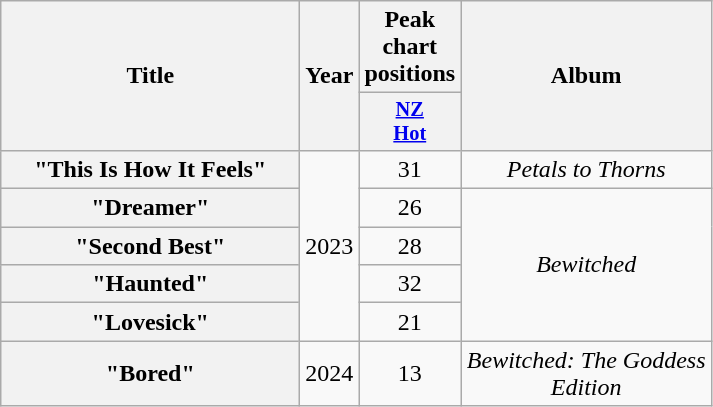<table class="wikitable plainrowheaders" style="text-align:center">
<tr>
<th scope="col" rowspan="2" style="width:12em;">Title</th>
<th scope="col" rowspan="2">Year</th>
<th scope="col" colspan="1">Peak chart positions</th>
<th scope="col" rowspan="2" style="width:10em;">Album</th>
</tr>
<tr>
<th scope="col" style="width:2.5em;font-size:85%;"><a href='#'>NZ<br>Hot</a><br></th>
</tr>
<tr>
<th scope="row">"This Is How It Feels"<br></th>
<td rowspan="5">2023</td>
<td>31</td>
<td><em>Petals to Thorns</em></td>
</tr>
<tr>
<th scope="row">"Dreamer"</th>
<td>26</td>
<td rowspan="4"><em>Bewitched</em></td>
</tr>
<tr>
<th scope="row">"Second Best"</th>
<td>28</td>
</tr>
<tr>
<th scope="row">"Haunted"</th>
<td>32</td>
</tr>
<tr>
<th scope="row">"Lovesick"</th>
<td>21</td>
</tr>
<tr>
<th scope="row">"Bored"</th>
<td>2024</td>
<td>13</td>
<td><em>Bewitched: The Goddess Edition</em></td>
</tr>
</table>
